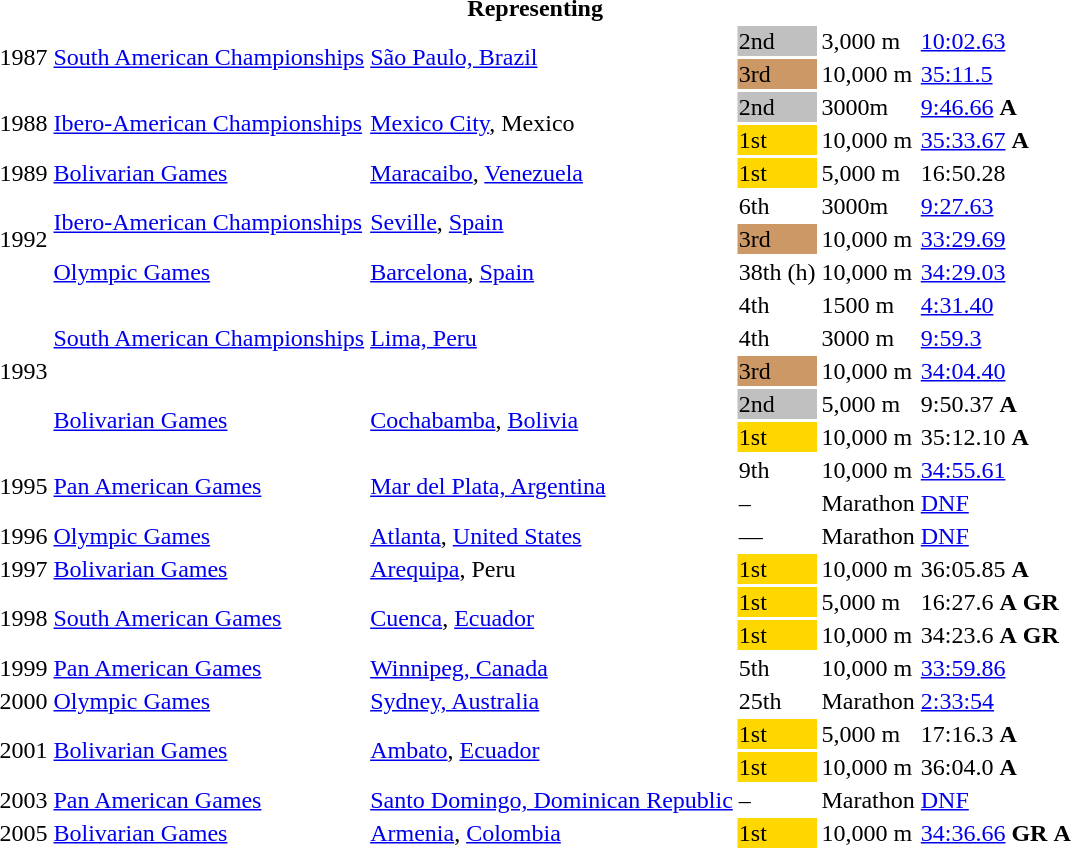<table>
<tr>
<th colspan="6">Representing </th>
</tr>
<tr>
<td rowspan=2>1987</td>
<td rowspan=2><a href='#'>South American Championships</a></td>
<td rowspan=2><a href='#'>São Paulo, Brazil</a></td>
<td bgcolor="silver">2nd</td>
<td>3,000 m</td>
<td><a href='#'>10:02.63</a></td>
</tr>
<tr>
<td bgcolor="cc9966">3rd</td>
<td>10,000 m</td>
<td><a href='#'>35:11.5</a></td>
</tr>
<tr>
<td rowspan=2>1988</td>
<td rowspan=2><a href='#'>Ibero-American Championships</a></td>
<td rowspan=2><a href='#'>Mexico City</a>, Mexico</td>
<td bgcolor=silver>2nd</td>
<td>3000m</td>
<td><a href='#'>9:46.66</a> <strong>A</strong></td>
</tr>
<tr>
<td bgcolor=gold>1st</td>
<td>10,000 m</td>
<td><a href='#'>35:33.67</a> <strong>A</strong></td>
</tr>
<tr>
<td>1989</td>
<td><a href='#'>Bolivarian Games</a></td>
<td><a href='#'>Maracaibo</a>, <a href='#'>Venezuela</a></td>
<td bgcolor=gold>1st</td>
<td>5,000 m</td>
<td>16:50.28</td>
</tr>
<tr>
<td rowspan=3>1992</td>
<td rowspan=2><a href='#'>Ibero-American Championships</a></td>
<td rowspan=2><a href='#'>Seville</a>, <a href='#'>Spain</a></td>
<td>6th</td>
<td>3000m</td>
<td><a href='#'>9:27.63</a></td>
</tr>
<tr>
<td bgcolor="cc9966">3rd</td>
<td>10,000 m</td>
<td><a href='#'>33:29.69</a></td>
</tr>
<tr>
<td><a href='#'>Olympic Games</a></td>
<td><a href='#'>Barcelona</a>, <a href='#'>Spain</a></td>
<td>38th (h)</td>
<td>10,000 m</td>
<td><a href='#'>34:29.03</a></td>
</tr>
<tr>
<td rowspan=5>1993</td>
<td rowspan=3><a href='#'>South American Championships</a></td>
<td rowspan=3><a href='#'>Lima, Peru</a></td>
<td>4th</td>
<td>1500 m</td>
<td><a href='#'>4:31.40</a></td>
</tr>
<tr>
<td>4th</td>
<td>3000 m</td>
<td><a href='#'>9:59.3</a></td>
</tr>
<tr>
<td bgcolor="cc9966">3rd</td>
<td>10,000 m</td>
<td><a href='#'>34:04.40</a></td>
</tr>
<tr>
<td rowspan = "2"><a href='#'>Bolivarian Games</a></td>
<td rowspan = "2"><a href='#'>Cochabamba</a>, <a href='#'>Bolivia</a></td>
<td bgcolor=silver>2nd</td>
<td>5,000 m</td>
<td>9:50.37 <strong>A</strong></td>
</tr>
<tr>
<td bgcolor=gold>1st</td>
<td>10,000 m</td>
<td>35:12.10 <strong>A</strong></td>
</tr>
<tr>
<td rowspan=2>1995</td>
<td rowspan=2><a href='#'>Pan American Games</a></td>
<td rowspan=2><a href='#'>Mar del Plata, Argentina</a></td>
<td>9th</td>
<td>10,000 m</td>
<td><a href='#'>34:55.61</a></td>
</tr>
<tr>
<td>–</td>
<td>Marathon</td>
<td><a href='#'>DNF</a></td>
</tr>
<tr>
<td>1996</td>
<td><a href='#'>Olympic Games</a></td>
<td><a href='#'>Atlanta</a>, <a href='#'>United States</a></td>
<td>—</td>
<td>Marathon</td>
<td><a href='#'>DNF</a></td>
</tr>
<tr>
<td>1997</td>
<td><a href='#'>Bolivarian Games</a></td>
<td><a href='#'>Arequipa</a>, Peru</td>
<td bgcolor=gold>1st</td>
<td>10,000 m</td>
<td>36:05.85 <strong>A</strong></td>
</tr>
<tr>
<td rowspan = "2">1998</td>
<td rowspan = "2"><a href='#'>South American Games</a></td>
<td rowspan = "2"><a href='#'>Cuenca</a>, <a href='#'>Ecuador</a></td>
<td bgcolor=gold>1st</td>
<td>5,000 m</td>
<td>16:27.6 <strong>A</strong> <strong>GR</strong></td>
</tr>
<tr>
<td bgcolor=gold>1st</td>
<td>10,000 m</td>
<td>34:23.6 <strong>A</strong> <strong>GR</strong></td>
</tr>
<tr>
<td>1999</td>
<td><a href='#'>Pan American Games</a></td>
<td><a href='#'>Winnipeg, Canada</a></td>
<td>5th</td>
<td>10,000 m</td>
<td><a href='#'>33:59.86</a></td>
</tr>
<tr>
<td>2000</td>
<td><a href='#'>Olympic Games</a></td>
<td><a href='#'>Sydney, Australia</a></td>
<td>25th</td>
<td>Marathon</td>
<td><a href='#'>2:33:54</a></td>
</tr>
<tr>
<td rowspan = "2">2001</td>
<td rowspan = "2"><a href='#'>Bolivarian Games</a></td>
<td rowspan = "2"><a href='#'>Ambato</a>, <a href='#'>Ecuador</a></td>
<td bgcolor=gold>1st</td>
<td>5,000 m</td>
<td>17:16.3 <strong>A</strong></td>
</tr>
<tr>
<td bgcolor=gold>1st</td>
<td>10,000 m</td>
<td>36:04.0 <strong>A</strong></td>
</tr>
<tr>
<td>2003</td>
<td><a href='#'>Pan American Games</a></td>
<td><a href='#'>Santo Domingo, Dominican Republic</a></td>
<td>–</td>
<td>Marathon</td>
<td><a href='#'>DNF</a></td>
</tr>
<tr>
<td>2005</td>
<td><a href='#'>Bolivarian Games</a></td>
<td><a href='#'>Armenia</a>, <a href='#'>Colombia</a></td>
<td bgcolor=gold>1st</td>
<td>10,000 m</td>
<td><a href='#'>34:36.66</a> <strong>GR</strong> <strong>A</strong></td>
</tr>
</table>
